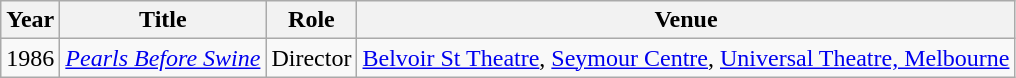<table class="wikitable">
<tr>
<th>Year</th>
<th>Title</th>
<th>Role</th>
<th>Venue</th>
</tr>
<tr>
<td>1986</td>
<td><em><a href='#'>Pearls Before Swine</a></em></td>
<td>Director</td>
<td><a href='#'>Belvoir St Theatre</a>, <a href='#'>Seymour Centre</a>, <a href='#'>Universal Theatre, Melbourne</a></td>
</tr>
</table>
